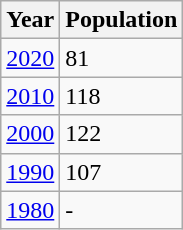<table class="wikitable">
<tr>
<th>Year</th>
<th>Population</th>
</tr>
<tr>
<td><a href='#'>2020</a></td>
<td>81</td>
</tr>
<tr>
<td><a href='#'>2010</a></td>
<td>118</td>
</tr>
<tr>
<td><a href='#'>2000</a></td>
<td>122</td>
</tr>
<tr>
<td><a href='#'>1990</a></td>
<td>107</td>
</tr>
<tr>
<td><a href='#'>1980</a></td>
<td>-</td>
</tr>
</table>
